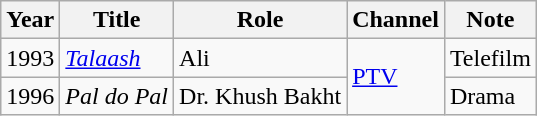<table class="wikitable">
<tr>
<th>Year</th>
<th>Title</th>
<th>Role</th>
<th>Channel</th>
<th>Note</th>
</tr>
<tr>
<td>1993</td>
<td><em><a href='#'>Talaash</a></em></td>
<td>Ali</td>
<td rowspan="2"><a href='#'>PTV</a></td>
<td>Telefilm</td>
</tr>
<tr>
<td>1996</td>
<td><em>Pal do Pal</em></td>
<td>Dr. Khush Bakht</td>
<td>Drama</td>
</tr>
</table>
